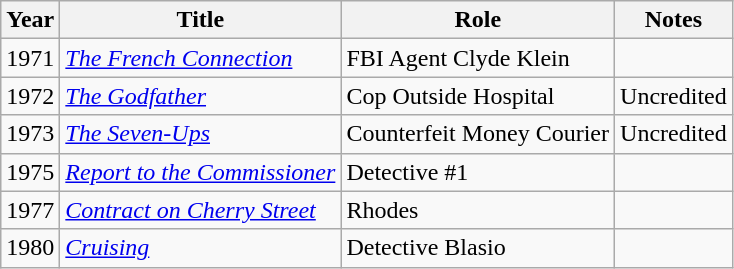<table class="wikitable">
<tr>
<th>Year</th>
<th>Title</th>
<th>Role</th>
<th>Notes</th>
</tr>
<tr>
<td>1971</td>
<td><em><a href='#'>The French Connection</a></em></td>
<td>FBI Agent Clyde Klein</td>
<td></td>
</tr>
<tr>
<td>1972</td>
<td><em><a href='#'>The Godfather</a></em></td>
<td>Cop Outside Hospital</td>
<td>Uncredited</td>
</tr>
<tr>
<td>1973</td>
<td><em><a href='#'>The Seven-Ups</a></em></td>
<td>Counterfeit Money Courier</td>
<td>Uncredited</td>
</tr>
<tr>
<td>1975</td>
<td><em><a href='#'>Report to the Commissioner</a></em></td>
<td>Detective #1</td>
<td></td>
</tr>
<tr>
<td>1977</td>
<td><em><a href='#'>Contract on Cherry Street</a></em></td>
<td>Rhodes</td>
<td></td>
</tr>
<tr>
<td>1980</td>
<td><em><a href='#'>Cruising</a></em></td>
<td>Detective Blasio</td>
<td></td>
</tr>
</table>
